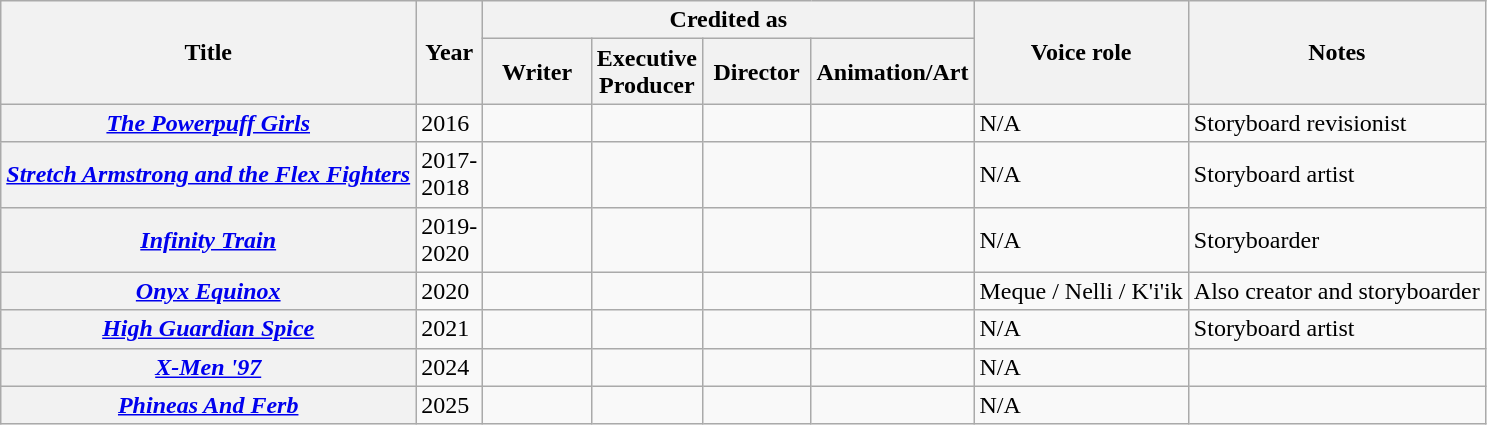<table class="wikitable plainrowheaders sortable">
<tr>
<th rowspan="2">Title</th>
<th rowspan="2" width="33">Year</th>
<th colspan="4">Credited as</th>
<th rowspan="2">Voice role</th>
<th rowspan="2">Notes</th>
</tr>
<tr>
<th width="65">Writer</th>
<th width="65">Executive Producer</th>
<th width="65">Director</th>
<th>Animation/Art</th>
</tr>
<tr>
<th scope="row"><em><a href='#'>The Powerpuff Girls</a></em></th>
<td>2016</td>
<td></td>
<td></td>
<td></td>
<td></td>
<td>N/A</td>
<td>Storyboard revisionist</td>
</tr>
<tr>
<th scope="row"><em><a href='#'>Stretch Armstrong and the Flex Fighters</a></em></th>
<td>2017-2018</td>
<td></td>
<td></td>
<td></td>
<td></td>
<td>N/A</td>
<td>Storyboard artist</td>
</tr>
<tr>
<th scope="row"><em><a href='#'>Infinity Train</a></em></th>
<td>2019-2020</td>
<td></td>
<td></td>
<td></td>
<td></td>
<td>N/A</td>
<td>Storyboarder</td>
</tr>
<tr>
<th scope="row"><em><a href='#'>Onyx Equinox</a></em></th>
<td>2020</td>
<td></td>
<td></td>
<td></td>
<td></td>
<td>Meque / Nelli / K'i'ik</td>
<td>Also creator and storyboarder</td>
</tr>
<tr>
<th scope="row"><em><a href='#'>High Guardian Spice</a></em></th>
<td>2021</td>
<td></td>
<td></td>
<td></td>
<td></td>
<td>N/A</td>
<td>Storyboard artist</td>
</tr>
<tr>
<th scope="row"><em><a href='#'>X-Men '97</a></em></th>
<td>2024</td>
<td></td>
<td></td>
<td></td>
<td></td>
<td>N/A</td>
<td></td>
</tr>
<tr>
<th scope="row"><em><a href='#'>Phineas And Ferb</a></em></th>
<td>2025</td>
<td></td>
<td></td>
<td></td>
<td></td>
<td>N/A</td>
<td></td>
</tr>
</table>
